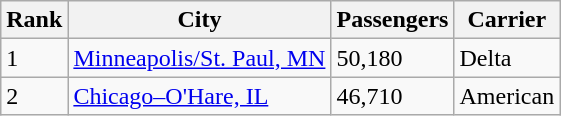<table class="wikitable" width= align=>
<tr>
<th>Rank</th>
<th>City</th>
<th>Passengers</th>
<th>Carrier</th>
</tr>
<tr>
<td>1</td>
<td><a href='#'>Minneapolis/St. Paul, MN</a></td>
<td>50,180</td>
<td>Delta</td>
</tr>
<tr>
<td>2</td>
<td><a href='#'>Chicago–O'Hare, IL</a></td>
<td>46,710</td>
<td>American</td>
</tr>
</table>
